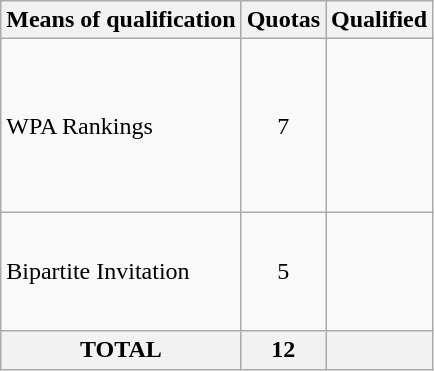<table class = "wikitable">
<tr>
<th>Means of qualification</th>
<th>Quotas</th>
<th>Qualified</th>
</tr>
<tr>
<td>WPA Rankings</td>
<td align="center">7</td>
<td><br><br><br><br><br><br></td>
</tr>
<tr>
<td>Bipartite Invitation</td>
<td align="center">5</td>
<td><br><br><br><br></td>
</tr>
<tr>
<th>TOTAL</th>
<th>12</th>
<th></th>
</tr>
</table>
